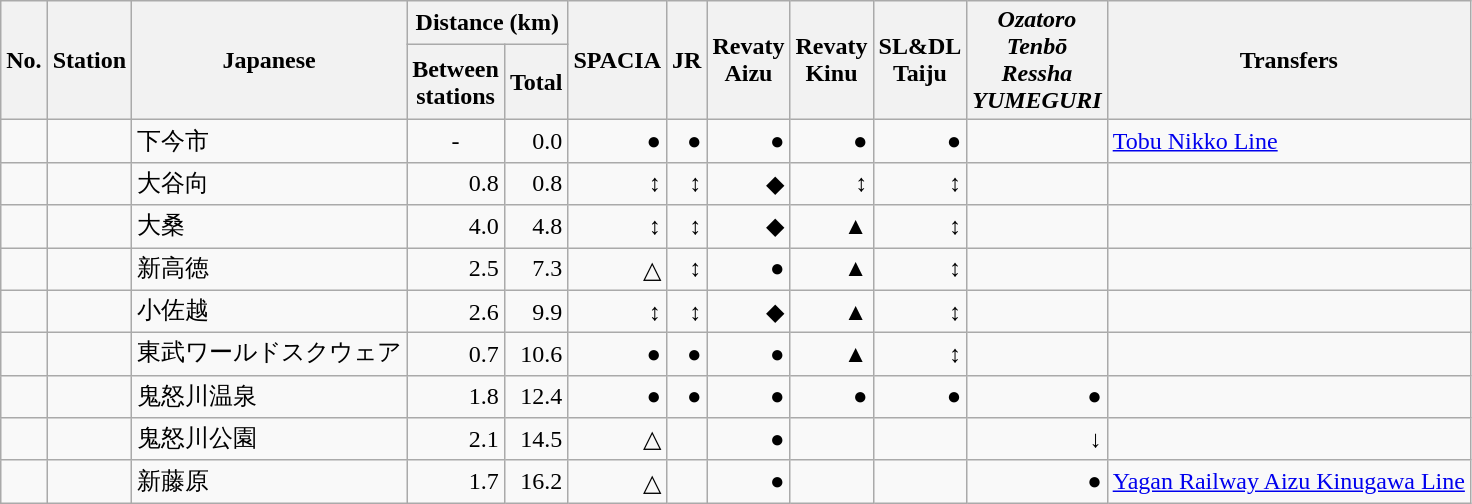<table class="wikitable">
<tr>
<th rowspan="2">No.</th>
<th rowspan="2">Station</th>
<th rowspan="2">Japanese</th>
<th colspan="2">Distance (km)</th>
<th rowspan="2">SPACIA</th>
<th rowspan="2">JR</th>
<th rowspan="2">Revaty<br>Aizu</th>
<th rowspan="2">Revaty<br>Kinu</th>
<th rowspan="2">SL&DL<br>Taiju</th>
<th rowspan="2"><em>Ozatoro<br>Tenbō<br>Ressha<br>YUMEGURI</em></th>
<th rowspan="2">Transfers</th>
</tr>
<tr>
<th>Between<br>stations</th>
<th>Total</th>
</tr>
<tr>
<td style="text-align: left"></td>
<td></td>
<td>下今市</td>
<td style="text-align:center;">-</td>
<td style="text-align:right;">0.0</td>
<td style="text-align:right;">●</td>
<td style="text-align:right;">●</td>
<td style="text-align:right;">●</td>
<td style="text-align:right;">●</td>
<td style="text-align:right;">●</td>
<td style="text-align:right;"> </td>
<td><a href='#'>Tobu Nikko Line</a></td>
</tr>
<tr>
<td style="text-align: left"></td>
<td></td>
<td>大谷向</td>
<td style="text-align:right;">0.8</td>
<td style="text-align:right;">0.8</td>
<td style="text-align:right;">↕</td>
<td style="text-align:right;">↕</td>
<td style="text-align:right;">◆</td>
<td style="text-align:right;">↕</td>
<td style="text-align:right;">↕</td>
<td style="text-align:right;"> </td>
<td> </td>
</tr>
<tr>
<td style="text-align: left"></td>
<td></td>
<td>大桑</td>
<td style="text-align:right;">4.0</td>
<td style="text-align:right;">4.8</td>
<td style="text-align:right;">↕</td>
<td style="text-align:right;">↕</td>
<td style="text-align:right;">◆</td>
<td style="text-align:right;">▲</td>
<td style="text-align:right;">↕</td>
<td style="text-align:right;"> </td>
<td> </td>
</tr>
<tr>
<td style="text-align: left"></td>
<td></td>
<td>新高徳</td>
<td style="text-align:right;">2.5</td>
<td style="text-align:right;">7.3</td>
<td style="text-align:right;">△</td>
<td style="text-align:right;">↕</td>
<td style="text-align:right;">●</td>
<td style="text-align:right;">▲</td>
<td style="text-align:right;">↕</td>
<td style="text-align:right;"> </td>
<td> </td>
</tr>
<tr>
<td style="text-align: left"></td>
<td></td>
<td>小佐越</td>
<td style="text-align:right;">2.6</td>
<td style="text-align:right;">9.9</td>
<td style="text-align:right;">↕</td>
<td style="text-align:right;">↕</td>
<td style="text-align:right;">◆</td>
<td style="text-align:right;">▲</td>
<td style="text-align:right;">↕</td>
<td style="text-align:right;"> </td>
<td> </td>
</tr>
<tr>
<td style="text-align: left"></td>
<td></td>
<td>東武ワールドスクウェア</td>
<td style="text-align:right;">0.7</td>
<td style="text-align:right;">10.6</td>
<td style="text-align:right;">●</td>
<td style="text-align:right;">●</td>
<td style="text-align:right;">●</td>
<td style="text-align:right;">▲</td>
<td style="text-align:right;">↕</td>
<td style="text-align:right;"> </td>
<td> </td>
</tr>
<tr>
<td style="text-align: left"></td>
<td></td>
<td>鬼怒川温泉</td>
<td style="text-align:right;">1.8</td>
<td style="text-align:right;">12.4</td>
<td style="text-align:right;">●</td>
<td style="text-align:right;">●</td>
<td style="text-align:right;">●</td>
<td style="text-align:right;">●</td>
<td style="text-align:right;">●</td>
<td style="text-align:right;">●</td>
<td> </td>
</tr>
<tr>
<td style="text-align: left"></td>
<td></td>
<td>鬼怒川公園</td>
<td style="text-align:right;">2.1</td>
<td style="text-align:right;">14.5</td>
<td style="text-align:right;">△</td>
<td style="text-align:right;"> </td>
<td style="text-align:right;">●</td>
<td style="text-align:right;"> </td>
<td style="text-align:right;"> </td>
<td style="text-align:right;">↓</td>
<td> </td>
</tr>
<tr>
<td style="text-align: left"></td>
<td></td>
<td>新藤原</td>
<td style="text-align:right;">1.7</td>
<td style="text-align:right;">16.2</td>
<td style="text-align:right;">△</td>
<td style="text-align:right;"> </td>
<td style="text-align:right;">●</td>
<td style="text-align:right;"> </td>
<td style="text-align:right;"> </td>
<td style="text-align:right;">●</td>
<td><a href='#'>Yagan Railway Aizu Kinugawa Line</a></td>
</tr>
</table>
